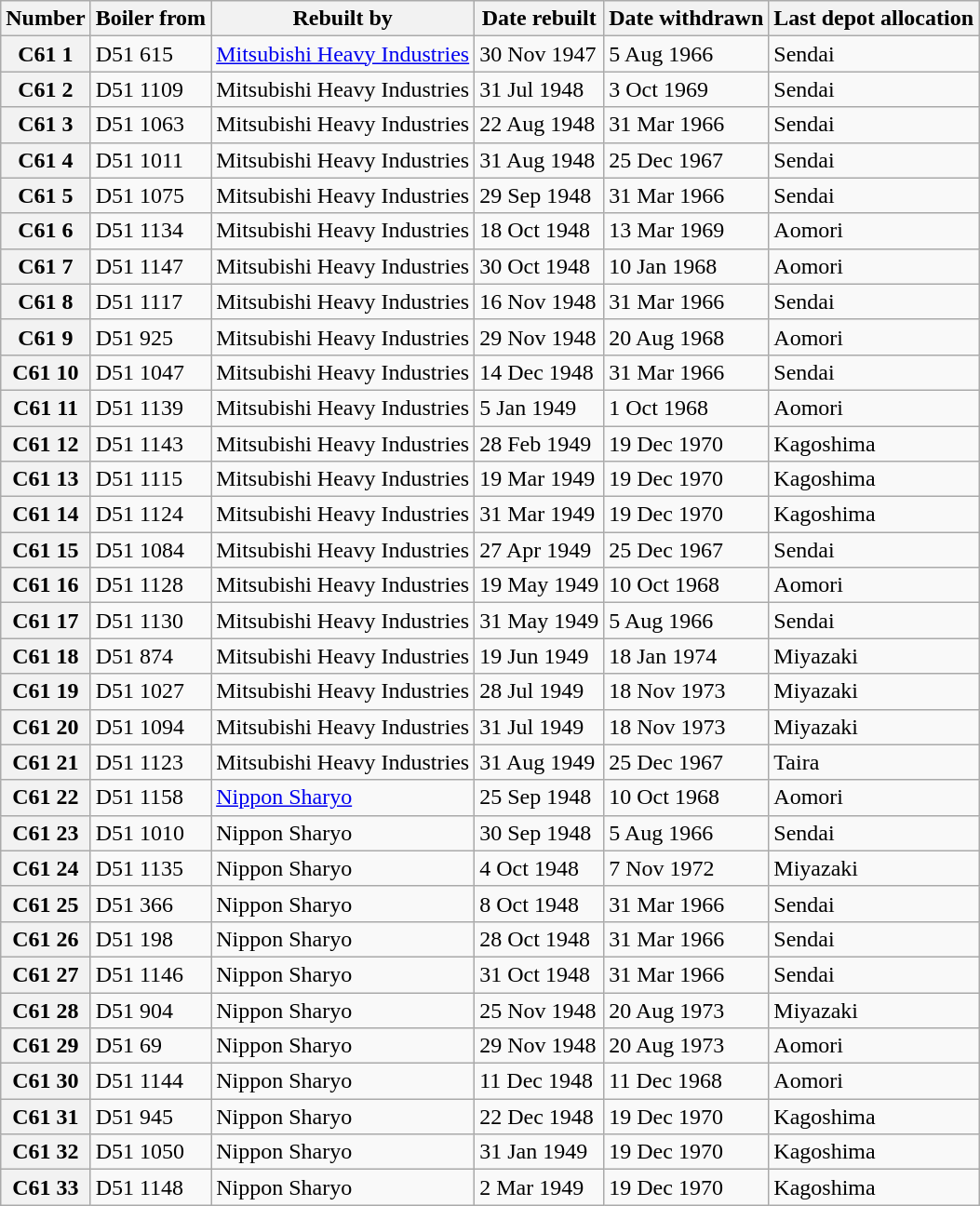<table class="wikitable">
<tr>
<th>Number</th>
<th>Boiler from</th>
<th>Rebuilt by</th>
<th>Date rebuilt</th>
<th>Date withdrawn</th>
<th>Last depot allocation</th>
</tr>
<tr>
<th>C61 1</th>
<td>D51 615</td>
<td><a href='#'>Mitsubishi Heavy Industries</a></td>
<td>30 Nov 1947</td>
<td>5 Aug 1966</td>
<td>Sendai</td>
</tr>
<tr>
<th>C61 2</th>
<td>D51 1109</td>
<td>Mitsubishi Heavy Industries</td>
<td>31 Jul 1948</td>
<td>3 Oct 1969</td>
<td>Sendai</td>
</tr>
<tr>
<th>C61 3</th>
<td>D51 1063</td>
<td>Mitsubishi Heavy Industries</td>
<td>22 Aug 1948</td>
<td>31 Mar 1966</td>
<td>Sendai</td>
</tr>
<tr>
<th>C61 4</th>
<td>D51 1011</td>
<td>Mitsubishi Heavy Industries</td>
<td>31 Aug 1948</td>
<td>25 Dec 1967</td>
<td>Sendai</td>
</tr>
<tr>
<th>C61 5</th>
<td>D51 1075</td>
<td>Mitsubishi Heavy Industries</td>
<td>29 Sep 1948</td>
<td>31 Mar 1966</td>
<td>Sendai</td>
</tr>
<tr>
<th>C61 6</th>
<td>D51 1134</td>
<td>Mitsubishi Heavy Industries</td>
<td>18 Oct 1948</td>
<td>13 Mar 1969</td>
<td>Aomori</td>
</tr>
<tr>
<th>C61 7</th>
<td>D51 1147</td>
<td>Mitsubishi Heavy Industries</td>
<td>30 Oct 1948</td>
<td>10 Jan 1968</td>
<td>Aomori</td>
</tr>
<tr>
<th>C61 8</th>
<td>D51 1117</td>
<td>Mitsubishi Heavy Industries</td>
<td>16 Nov 1948</td>
<td>31 Mar 1966</td>
<td>Sendai</td>
</tr>
<tr>
<th>C61 9</th>
<td>D51 925</td>
<td>Mitsubishi Heavy Industries</td>
<td>29 Nov 1948</td>
<td>20 Aug 1968</td>
<td>Aomori</td>
</tr>
<tr>
<th>C61 10</th>
<td>D51 1047</td>
<td>Mitsubishi Heavy Industries</td>
<td>14 Dec 1948</td>
<td>31 Mar 1966</td>
<td>Sendai</td>
</tr>
<tr>
<th>C61 11</th>
<td>D51 1139</td>
<td>Mitsubishi Heavy Industries</td>
<td>5 Jan 1949</td>
<td>1 Oct 1968</td>
<td>Aomori</td>
</tr>
<tr>
<th>C61 12</th>
<td>D51 1143</td>
<td>Mitsubishi Heavy Industries</td>
<td>28 Feb 1949</td>
<td>19 Dec 1970</td>
<td>Kagoshima</td>
</tr>
<tr>
<th>C61 13</th>
<td>D51 1115</td>
<td>Mitsubishi Heavy Industries</td>
<td>19 Mar 1949</td>
<td>19 Dec 1970</td>
<td>Kagoshima</td>
</tr>
<tr>
<th>C61 14</th>
<td>D51 1124</td>
<td>Mitsubishi Heavy Industries</td>
<td>31 Mar 1949</td>
<td>19 Dec 1970</td>
<td>Kagoshima</td>
</tr>
<tr>
<th>C61 15</th>
<td>D51 1084</td>
<td>Mitsubishi Heavy Industries</td>
<td>27 Apr 1949</td>
<td>25 Dec 1967</td>
<td>Sendai</td>
</tr>
<tr>
<th>C61 16</th>
<td>D51 1128</td>
<td>Mitsubishi Heavy Industries</td>
<td>19 May 1949</td>
<td>10 Oct 1968</td>
<td>Aomori</td>
</tr>
<tr>
<th>C61 17</th>
<td>D51 1130</td>
<td>Mitsubishi Heavy Industries</td>
<td>31 May 1949</td>
<td>5 Aug 1966</td>
<td>Sendai</td>
</tr>
<tr>
<th>C61 18</th>
<td>D51 874</td>
<td>Mitsubishi Heavy Industries</td>
<td>19 Jun 1949</td>
<td>18 Jan 1974</td>
<td>Miyazaki</td>
</tr>
<tr>
<th>C61 19</th>
<td>D51 1027</td>
<td>Mitsubishi Heavy Industries</td>
<td>28 Jul 1949</td>
<td>18 Nov 1973</td>
<td>Miyazaki</td>
</tr>
<tr>
<th>C61 20</th>
<td>D51 1094</td>
<td>Mitsubishi Heavy Industries</td>
<td>31 Jul 1949</td>
<td>18 Nov 1973</td>
<td>Miyazaki</td>
</tr>
<tr>
<th>C61 21</th>
<td>D51 1123</td>
<td>Mitsubishi Heavy Industries</td>
<td>31 Aug 1949</td>
<td>25 Dec 1967</td>
<td>Taira</td>
</tr>
<tr>
<th>C61 22</th>
<td>D51 1158</td>
<td><a href='#'>Nippon Sharyo</a></td>
<td>25 Sep 1948</td>
<td>10 Oct 1968</td>
<td>Aomori</td>
</tr>
<tr>
<th>C61 23</th>
<td>D51 1010</td>
<td>Nippon Sharyo</td>
<td>30 Sep 1948</td>
<td>5 Aug 1966</td>
<td>Sendai</td>
</tr>
<tr>
<th>C61 24</th>
<td>D51 1135</td>
<td>Nippon Sharyo</td>
<td>4 Oct 1948</td>
<td>7 Nov 1972</td>
<td>Miyazaki</td>
</tr>
<tr>
<th>C61 25</th>
<td>D51 366</td>
<td>Nippon Sharyo</td>
<td>8 Oct 1948</td>
<td>31 Mar 1966</td>
<td>Sendai</td>
</tr>
<tr>
<th>C61 26</th>
<td>D51 198</td>
<td>Nippon Sharyo</td>
<td>28 Oct 1948</td>
<td>31 Mar 1966</td>
<td>Sendai</td>
</tr>
<tr>
<th>C61 27</th>
<td>D51 1146</td>
<td>Nippon Sharyo</td>
<td>31 Oct 1948</td>
<td>31 Mar 1966</td>
<td>Sendai</td>
</tr>
<tr>
<th>C61 28</th>
<td>D51 904</td>
<td>Nippon Sharyo</td>
<td>25 Nov 1948</td>
<td>20 Aug 1973</td>
<td>Miyazaki</td>
</tr>
<tr>
<th>C61 29</th>
<td>D51 69</td>
<td>Nippon Sharyo</td>
<td>29 Nov 1948</td>
<td>20 Aug 1973</td>
<td>Aomori</td>
</tr>
<tr>
<th>C61 30</th>
<td>D51 1144</td>
<td>Nippon Sharyo</td>
<td>11 Dec 1948</td>
<td>11 Dec 1968</td>
<td>Aomori</td>
</tr>
<tr>
<th>C61 31</th>
<td>D51 945</td>
<td>Nippon Sharyo</td>
<td>22 Dec 1948</td>
<td>19 Dec 1970</td>
<td>Kagoshima</td>
</tr>
<tr>
<th>C61 32</th>
<td>D51 1050</td>
<td>Nippon Sharyo</td>
<td>31 Jan 1949</td>
<td>19 Dec 1970</td>
<td>Kagoshima</td>
</tr>
<tr>
<th>C61 33</th>
<td>D51 1148</td>
<td>Nippon Sharyo</td>
<td>2 Mar 1949</td>
<td>19 Dec 1970</td>
<td>Kagoshima</td>
</tr>
</table>
